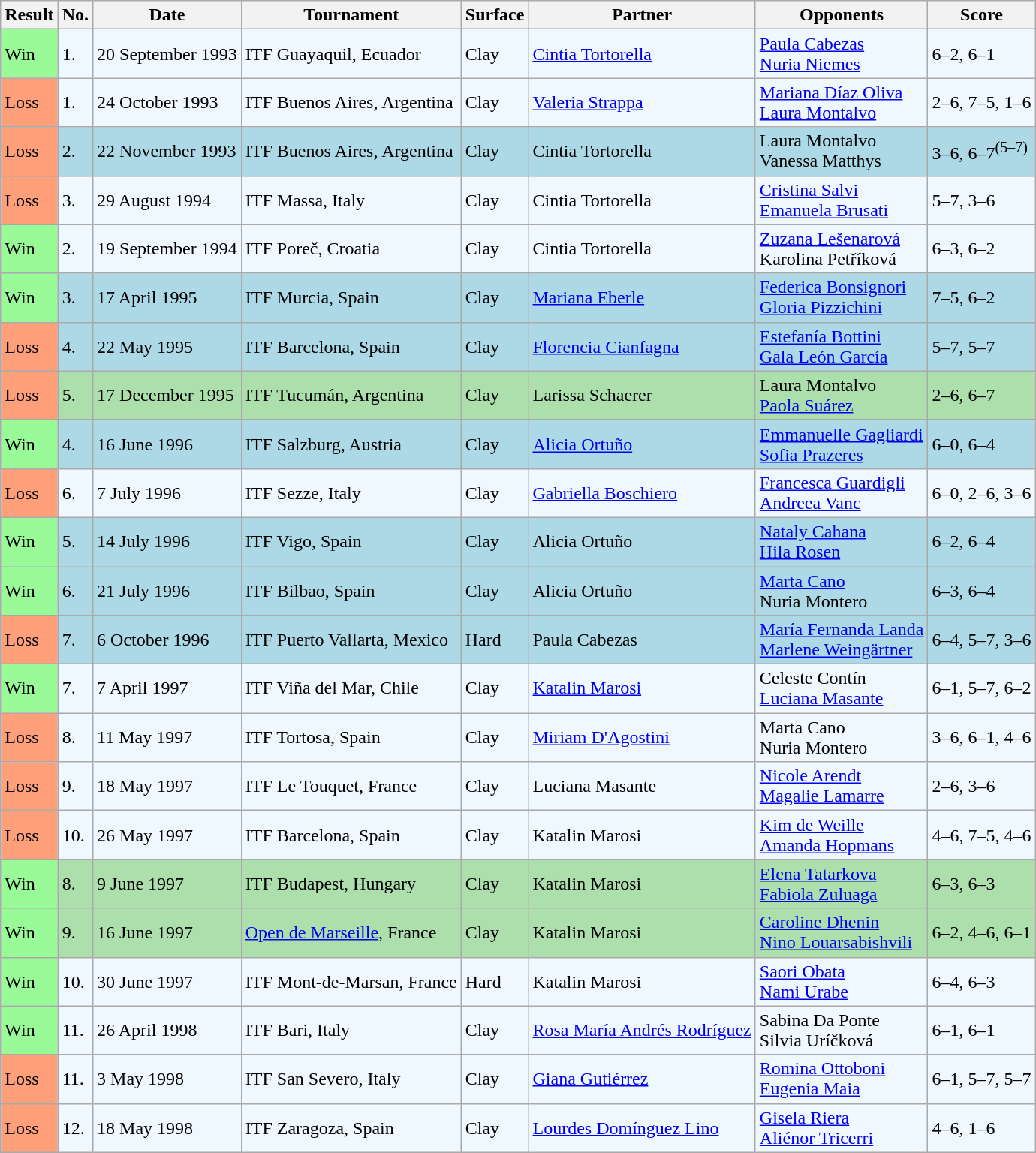<table class="sortable wikitable">
<tr>
<th>Result</th>
<th>No.</th>
<th>Date</th>
<th>Tournament</th>
<th>Surface</th>
<th>Partner</th>
<th>Opponents</th>
<th>Score</th>
</tr>
<tr style="background:#f0f8ff;">
<td style="background:#98fb98;">Win</td>
<td>1.</td>
<td>20 September 1993</td>
<td>ITF Guayaquil, Ecuador</td>
<td>Clay</td>
<td> <a href='#'>Cintia Tortorella</a></td>
<td> <a href='#'>Paula Cabezas</a> <br>  <a href='#'>Nuria Niemes</a></td>
<td>6–2, 6–1</td>
</tr>
<tr style="background:#f0f8ff;">
<td style="background:#ffa07a;">Loss</td>
<td>1.</td>
<td>24 October 1993</td>
<td>ITF Buenos Aires, Argentina</td>
<td>Clay</td>
<td> <a href='#'>Valeria Strappa</a></td>
<td> <a href='#'>Mariana Díaz Oliva</a> <br>  <a href='#'>Laura Montalvo</a></td>
<td>2–6, 7–5, 1–6</td>
</tr>
<tr style="background:lightblue;">
<td style="background:#ffa07a;">Loss</td>
<td>2.</td>
<td>22 November 1993</td>
<td>ITF Buenos Aires, Argentina</td>
<td>Clay</td>
<td> Cintia Tortorella</td>
<td> Laura Montalvo <br>  Vanessa Matthys</td>
<td>3–6, 6–7<sup>(5–7)</sup></td>
</tr>
<tr style="background:#f0f8ff;">
<td style="background:#ffa07a;">Loss</td>
<td>3.</td>
<td>29 August 1994</td>
<td>ITF Massa, Italy</td>
<td>Clay</td>
<td> Cintia Tortorella</td>
<td> <a href='#'>Cristina Salvi</a> <br>  <a href='#'>Emanuela Brusati</a></td>
<td>5–7, 3–6</td>
</tr>
<tr style="background:#f0f8ff;">
<td style="background:#98fb98;">Win</td>
<td>2.</td>
<td>19 September 1994</td>
<td>ITF Poreč, Croatia</td>
<td>Clay</td>
<td> Cintia Tortorella</td>
<td> <a href='#'>Zuzana Lešenarová</a> <br>  Karolina Petříková</td>
<td>6–3, 6–2</td>
</tr>
<tr style="background:lightblue;">
<td style="background:#98fb98;">Win</td>
<td>3.</td>
<td>17 April 1995</td>
<td>ITF Murcia, Spain</td>
<td>Clay</td>
<td> <a href='#'>Mariana Eberle</a></td>
<td> <a href='#'>Federica Bonsignori</a> <br>  <a href='#'>Gloria Pizzichini</a></td>
<td>7–5, 6–2</td>
</tr>
<tr style="background:lightblue;">
<td style="background:#ffa07a;">Loss</td>
<td>4.</td>
<td>22 May 1995</td>
<td>ITF Barcelona, Spain</td>
<td>Clay</td>
<td> <a href='#'>Florencia Cianfagna</a></td>
<td> <a href='#'>Estefanía Bottini</a> <br>  <a href='#'>Gala León García</a></td>
<td>5–7, 5–7</td>
</tr>
<tr style="background:#addfad;">
<td style="background:#ffa07a;">Loss</td>
<td>5.</td>
<td>17 December 1995</td>
<td>ITF Tucumán, Argentina</td>
<td>Clay</td>
<td> Larissa Schaerer</td>
<td> Laura Montalvo <br>  <a href='#'>Paola Suárez</a></td>
<td>2–6, 6–7</td>
</tr>
<tr style="background:lightblue;">
<td style="background:#98fb98;">Win</td>
<td>4.</td>
<td>16 June 1996</td>
<td>ITF Salzburg, Austria</td>
<td>Clay</td>
<td> <a href='#'>Alicia Ortuño</a></td>
<td> <a href='#'>Emmanuelle Gagliardi</a> <br>  <a href='#'>Sofia Prazeres</a></td>
<td>6–0, 6–4</td>
</tr>
<tr style="background:#f0f8ff;">
<td style="background:#ffa07a;">Loss</td>
<td>6.</td>
<td>7 July 1996</td>
<td>ITF Sezze, Italy</td>
<td>Clay</td>
<td> <a href='#'>Gabriella Boschiero</a></td>
<td> <a href='#'>Francesca Guardigli</a> <br>  <a href='#'>Andreea Vanc</a></td>
<td>6–0, 2–6, 3–6</td>
</tr>
<tr style="background:lightblue;">
<td style="background:#98fb98;">Win</td>
<td>5.</td>
<td>14 July 1996</td>
<td>ITF Vigo, Spain</td>
<td>Clay</td>
<td> Alicia Ortuño</td>
<td> <a href='#'>Nataly Cahana</a> <br>  <a href='#'>Hila Rosen</a></td>
<td>6–2, 6–4</td>
</tr>
<tr style="background:lightblue;">
<td style="background:#98fb98;">Win</td>
<td>6.</td>
<td>21 July 1996</td>
<td>ITF Bilbao, Spain</td>
<td>Clay</td>
<td> Alicia Ortuño</td>
<td> <a href='#'>Marta Cano</a> <br>  Nuria Montero</td>
<td>6–3, 6–4</td>
</tr>
<tr style="background:lightblue;">
<td style="background:#ffa07a;">Loss</td>
<td>7.</td>
<td>6 October 1996</td>
<td>ITF Puerto Vallarta, Mexico</td>
<td>Hard</td>
<td> Paula Cabezas</td>
<td> <a href='#'>María Fernanda Landa</a> <br>  <a href='#'>Marlene Weingärtner</a></td>
<td>6–4, 5–7, 3–6</td>
</tr>
<tr style="background:#f0f8ff;">
<td style="background:#98fb98;">Win</td>
<td>7.</td>
<td>7 April 1997</td>
<td>ITF Viña del Mar, Chile</td>
<td>Clay</td>
<td> <a href='#'>Katalin Marosi</a></td>
<td> Celeste Contín <br>  <a href='#'>Luciana Masante</a></td>
<td>6–1, 5–7, 6–2</td>
</tr>
<tr style="background:#f0f8ff;">
<td style="background:#ffa07a;">Loss</td>
<td>8.</td>
<td>11 May 1997</td>
<td>ITF Tortosa, Spain</td>
<td>Clay</td>
<td> <a href='#'>Miriam D'Agostini</a></td>
<td> Marta Cano <br>  Nuria Montero</td>
<td>3–6, 6–1, 4–6</td>
</tr>
<tr style="background:#f0f8ff;">
<td style="background:#ffa07a;">Loss</td>
<td>9.</td>
<td>18 May 1997</td>
<td>ITF Le Touquet, France</td>
<td>Clay</td>
<td> Luciana Masante</td>
<td> <a href='#'>Nicole Arendt</a> <br>  <a href='#'>Magalie Lamarre</a></td>
<td>2–6, 3–6</td>
</tr>
<tr style="background:#f0f8ff;">
<td style="background:#ffa07a;">Loss</td>
<td>10.</td>
<td>26 May 1997</td>
<td>ITF Barcelona, Spain</td>
<td>Clay</td>
<td> Katalin Marosi</td>
<td> <a href='#'>Kim de Weille</a> <br>  <a href='#'>Amanda Hopmans</a></td>
<td>4–6, 7–5, 4–6</td>
</tr>
<tr style="background:#addfad;">
<td style="background:#98fb98;">Win</td>
<td>8.</td>
<td>9 June 1997</td>
<td>ITF Budapest, Hungary</td>
<td>Clay</td>
<td> Katalin Marosi</td>
<td> <a href='#'>Elena Tatarkova</a> <br>  <a href='#'>Fabiola Zuluaga</a></td>
<td>6–3, 6–3</td>
</tr>
<tr style="background:#addfad;">
<td style="background:#98fb98;">Win</td>
<td>9.</td>
<td>16 June 1997</td>
<td><a href='#'>Open de Marseille</a>, France</td>
<td>Clay</td>
<td> Katalin Marosi</td>
<td> <a href='#'>Caroline Dhenin</a> <br>  <a href='#'>Nino Louarsabishvili</a></td>
<td>6–2, 4–6, 6–1</td>
</tr>
<tr style="background:#f0f8ff;">
<td style="background:#98fb98;">Win</td>
<td>10.</td>
<td>30 June 1997</td>
<td>ITF Mont-de-Marsan, France</td>
<td>Hard</td>
<td> Katalin Marosi</td>
<td> <a href='#'>Saori Obata</a> <br>  <a href='#'>Nami Urabe</a></td>
<td>6–4, 6–3</td>
</tr>
<tr style="background:#f0f8ff;">
<td style="background:#98fb98;">Win</td>
<td>11.</td>
<td>26 April 1998</td>
<td>ITF Bari, Italy</td>
<td>Clay</td>
<td> <a href='#'>Rosa María Andrés Rodríguez</a></td>
<td> Sabina Da Ponte <br>  Silvia Uríčková</td>
<td>6–1, 6–1</td>
</tr>
<tr style="background:#f0f8ff;">
<td style="background:#ffa07a;">Loss</td>
<td>11.</td>
<td>3 May 1998</td>
<td>ITF San Severo, Italy</td>
<td>Clay</td>
<td> <a href='#'>Giana Gutiérrez</a></td>
<td> <a href='#'>Romina Ottoboni</a> <br>  <a href='#'>Eugenia Maia</a></td>
<td>6–1, 5–7, 5–7</td>
</tr>
<tr style="background:#f0f8ff;">
<td style="background:#ffa07a;">Loss</td>
<td>12.</td>
<td>18 May 1998</td>
<td>ITF Zaragoza, Spain</td>
<td>Clay</td>
<td> <a href='#'>Lourdes Domínguez Lino</a></td>
<td> <a href='#'>Gisela Riera</a> <br>  <a href='#'>Aliénor Tricerri</a></td>
<td>4–6, 1–6</td>
</tr>
</table>
